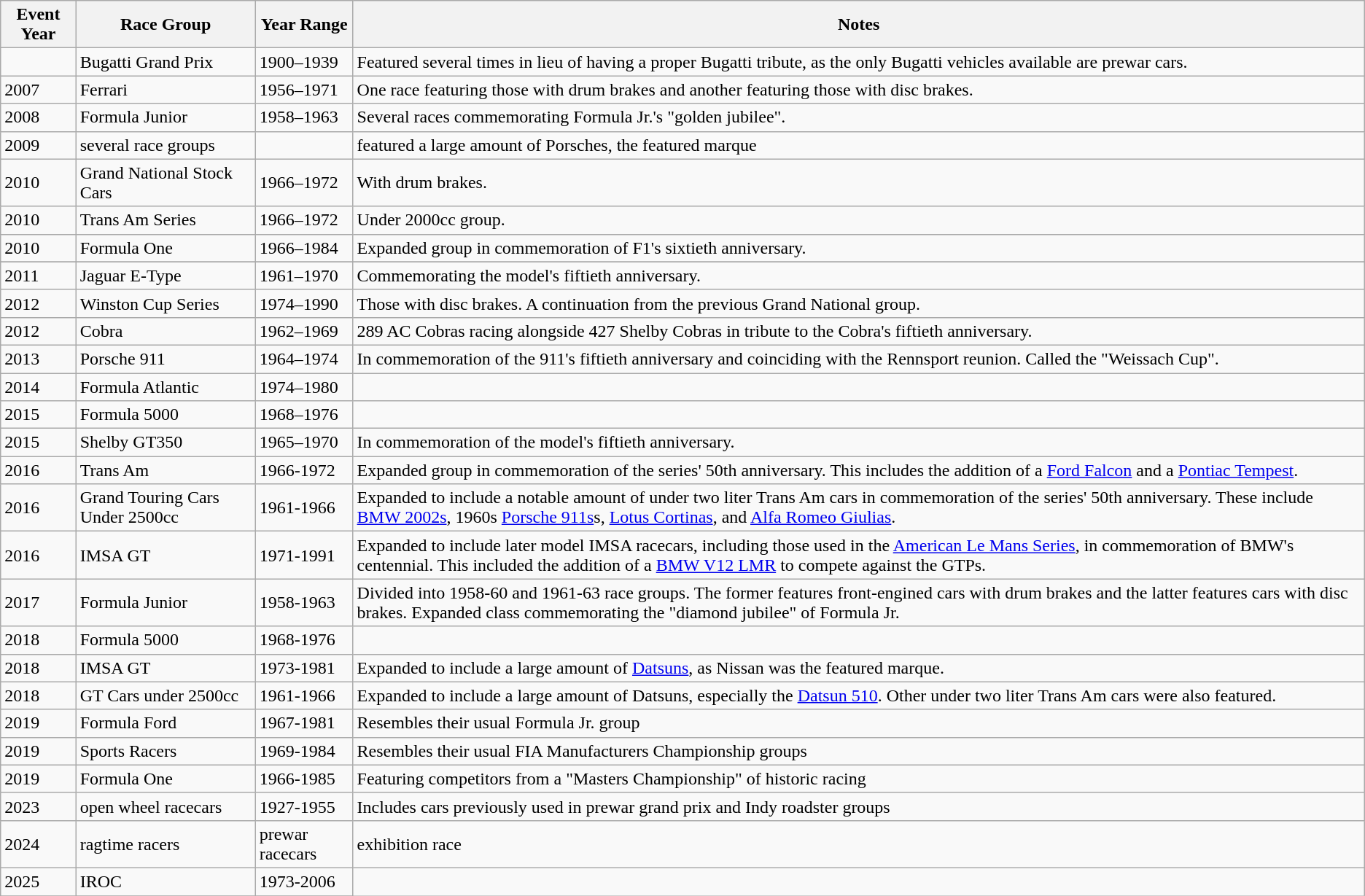<table class="wikitable" border="1">
<tr>
<th>Event Year</th>
<th>Race Group</th>
<th>Year Range</th>
<th>Notes</th>
</tr>
<tr>
<td></td>
<td>Bugatti Grand Prix</td>
<td>1900–1939</td>
<td>Featured several times in lieu of having a proper Bugatti tribute, as the only Bugatti vehicles available are prewar cars.</td>
</tr>
<tr>
<td>2007</td>
<td>Ferrari</td>
<td>1956–1971</td>
<td>One race featuring those with drum brakes and another featuring those with disc brakes.</td>
</tr>
<tr>
<td>2008</td>
<td>Formula Junior</td>
<td>1958–1963</td>
<td>Several races commemorating Formula Jr.'s "golden jubilee".</td>
</tr>
<tr>
<td>2009</td>
<td>several race groups</td>
<td></td>
<td>featured a large amount of Porsches, the featured marque</td>
</tr>
<tr>
<td>2010</td>
<td>Grand National Stock Cars</td>
<td>1966–1972</td>
<td>With drum brakes.</td>
</tr>
<tr>
<td>2010</td>
<td>Trans Am Series</td>
<td>1966–1972</td>
<td>Under 2000cc group.</td>
</tr>
<tr>
<td>2010</td>
<td>Formula One</td>
<td>1966–1984</td>
<td>Expanded group in commemoration of F1's sixtieth anniversary.</td>
</tr>
<tr>
</tr>
<tr>
<td>2011</td>
<td>Jaguar E-Type</td>
<td>1961–1970</td>
<td>Commemorating the model's fiftieth anniversary.</td>
</tr>
<tr>
<td>2012</td>
<td>Winston Cup Series</td>
<td>1974–1990</td>
<td>Those with disc brakes. A continuation from the previous Grand National group.</td>
</tr>
<tr>
<td>2012</td>
<td>Cobra</td>
<td>1962–1969</td>
<td>289 AC Cobras racing alongside 427 Shelby Cobras in tribute to the Cobra's fiftieth anniversary.</td>
</tr>
<tr>
<td>2013</td>
<td>Porsche 911</td>
<td>1964–1974</td>
<td>In commemoration of the 911's fiftieth anniversary and coinciding with the Rennsport reunion. Called the "Weissach Cup".</td>
</tr>
<tr>
<td>2014</td>
<td>Formula Atlantic</td>
<td>1974–1980</td>
</tr>
<tr>
<td>2015</td>
<td>Formula 5000</td>
<td>1968–1976</td>
<td></td>
</tr>
<tr>
<td>2015</td>
<td>Shelby GT350</td>
<td>1965–1970</td>
<td>In commemoration of the model's fiftieth anniversary.</td>
</tr>
<tr>
<td>2016</td>
<td>Trans Am</td>
<td>1966-1972</td>
<td>Expanded group in commemoration of the series' 50th anniversary. This includes the addition of a <a href='#'>Ford Falcon</a> and a <a href='#'>Pontiac Tempest</a>.</td>
</tr>
<tr>
<td>2016</td>
<td>Grand Touring Cars Under 2500cc</td>
<td>1961-1966</td>
<td>Expanded to include a notable amount of under two liter Trans Am cars in commemoration of the series' 50th anniversary. These include <a href='#'>BMW 2002s</a>, 1960s <a href='#'>Porsche 911s</a>s, <a href='#'>Lotus Cortinas</a>, and <a href='#'>Alfa Romeo Giulias</a>.</td>
</tr>
<tr>
<td>2016</td>
<td>IMSA GT</td>
<td>1971-1991</td>
<td>Expanded to include later model IMSA racecars, including those used in the <a href='#'>American Le Mans Series</a>, in commemoration of BMW's centennial. This included the addition of a <a href='#'>BMW V12 LMR</a> to compete against the GTPs.</td>
</tr>
<tr>
<td>2017</td>
<td>Formula Junior</td>
<td>1958-1963</td>
<td>Divided into 1958-60 and 1961-63 race groups. The former features front-engined cars with drum brakes and the latter features cars with disc brakes. Expanded class commemorating the "diamond jubilee" of Formula Jr.</td>
</tr>
<tr>
<td>2018</td>
<td>Formula 5000</td>
<td>1968-1976</td>
</tr>
<tr>
<td>2018</td>
<td>IMSA GT</td>
<td>1973-1981</td>
<td>Expanded to include a large amount of <a href='#'>Datsuns</a>, as Nissan was the featured marque.</td>
</tr>
<tr>
<td>2018</td>
<td>GT Cars under 2500cc</td>
<td>1961-1966</td>
<td>Expanded to include a large amount of Datsuns, especially the <a href='#'>Datsun 510</a>. Other under two liter Trans Am cars were also featured.</td>
</tr>
<tr>
<td>2019</td>
<td>Formula Ford</td>
<td>1967-1981</td>
<td>Resembles their usual Formula Jr. group</td>
</tr>
<tr>
<td>2019</td>
<td>Sports Racers</td>
<td>1969-1984</td>
<td>Resembles their usual FIA Manufacturers Championship groups</td>
</tr>
<tr>
<td>2019</td>
<td>Formula One</td>
<td>1966-1985</td>
<td>Featuring competitors from a "Masters Championship" of historic racing</td>
</tr>
<tr>
<td>2023</td>
<td>open wheel racecars</td>
<td>1927-1955</td>
<td>Includes cars previously used in prewar grand prix and Indy roadster groups</td>
</tr>
<tr>
<td>2024</td>
<td>ragtime racers</td>
<td>prewar racecars</td>
<td>exhibition race</td>
</tr>
<tr>
<td>2025</td>
<td>IROC</td>
<td>1973-2006</td>
</tr>
<tr>
</tr>
</table>
